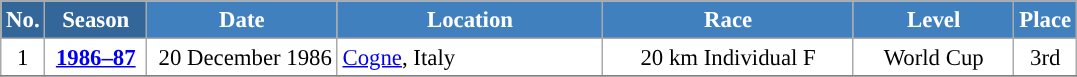<table class="wikitable sortable" style="font-size:95%; text-align:center; border:grey solid 1px; border-collapse:collapse; background:#ffffff;">
<tr style="background:#efefef;">
<th style="background-color:#369; color:white;">No.</th>
<th style="background-color:#369; color:white;">Season</th>
<th style="background-color:#4180be; color:white; width:120px;">Date</th>
<th style="background-color:#4180be; color:white; width:170px;">Location</th>
<th style="background-color:#4180be; color:white; width:160px;">Race</th>
<th style="background-color:#4180be; color:white; width:100px;">Level</th>
<th style="background-color:#4180be; color:white;">Place</th>
</tr>
<tr>
<td align=center>1</td>
<td rowspan=1 align=center><strong> <a href='#'>1986–87</a> </strong></td>
<td align=right>20 December 1986</td>
<td align=left> <a href='#'>Cogne</a>, Italy</td>
<td>20 km Individual F</td>
<td>World Cup</td>
<td>3rd</td>
</tr>
<tr>
</tr>
</table>
